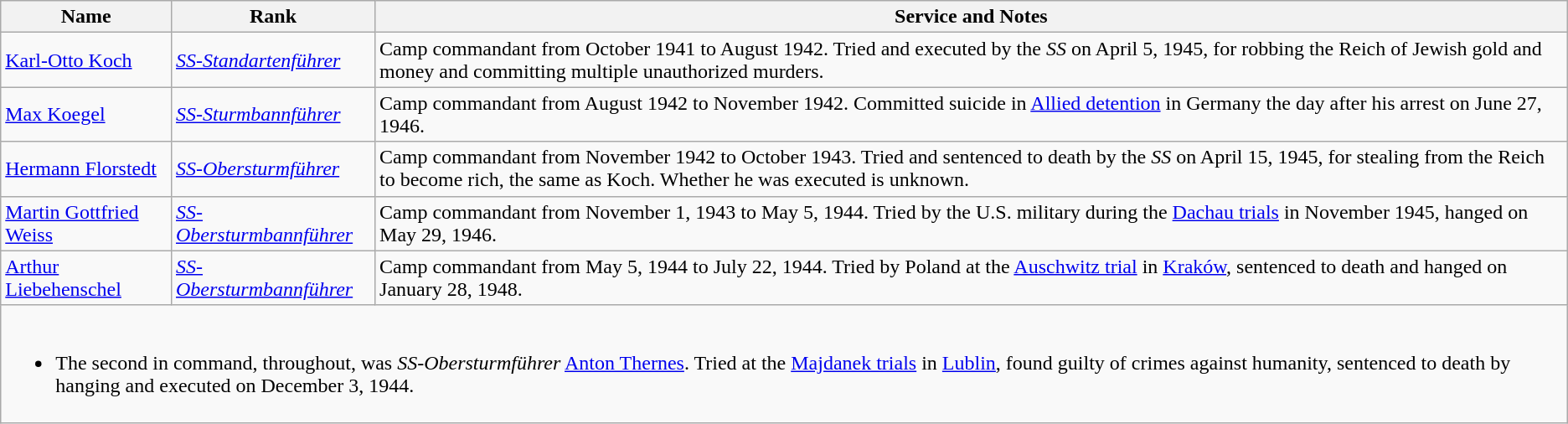<table class="wikitable">
<tr>
<th>Name</th>
<th>Rank</th>
<th>Service and Notes</th>
</tr>
<tr>
<td><a href='#'>Karl-Otto Koch</a></td>
<td><em><a href='#'>SS-Standartenführer</a></em></td>
<td>Camp commandant from October 1941 to August 1942. Tried and executed by the <em>SS</em> on April 5, 1945, for robbing the Reich of Jewish gold and money and committing multiple unauthorized murders.</td>
</tr>
<tr>
<td><a href='#'>Max Koegel</a></td>
<td><em><a href='#'>SS-Sturmbannführer</a></em></td>
<td>Camp commandant from August 1942 to November 1942. Committed suicide in <a href='#'>Allied detention</a> in Germany the day after his arrest on June 27, 1946.</td>
</tr>
<tr>
<td><a href='#'>Hermann Florstedt</a></td>
<td><em><a href='#'>SS-Obersturmführer</a></em></td>
<td>Camp commandant from November 1942 to October 1943. Tried and sentenced to death by the <em>SS</em> on April 15, 1945, for stealing from the Reich to become rich, the same as Koch. Whether he was executed is unknown.</td>
</tr>
<tr>
<td><a href='#'>Martin Gottfried Weiss</a></td>
<td><em><a href='#'>SS-Obersturmbannführer</a></em></td>
<td>Camp commandant from November 1, 1943 to May 5, 1944. Tried by the U.S. military during the <a href='#'>Dachau trials</a> in November 1945, hanged on May 29, 1946.</td>
</tr>
<tr>
<td><a href='#'>Arthur Liebehenschel</a></td>
<td><em><a href='#'>SS-Obersturmbannführer</a></em></td>
<td>Camp commandant from May 5, 1944 to July 22, 1944. Tried by Poland at the <a href='#'>Auschwitz trial</a> in <a href='#'>Kraków</a>, sentenced to death and hanged on January 28, 1948.</td>
</tr>
<tr>
<td colspan="3"><br><ul><li>The second in command, throughout, was <em>SS-Obersturmführer</em> <a href='#'>Anton Thernes</a>. Tried at the <a href='#'>Majdanek trials</a> in <a href='#'>Lublin</a>, found guilty of crimes against humanity, sentenced to death by hanging and executed on December 3, 1944.</li></ul></td>
</tr>
</table>
